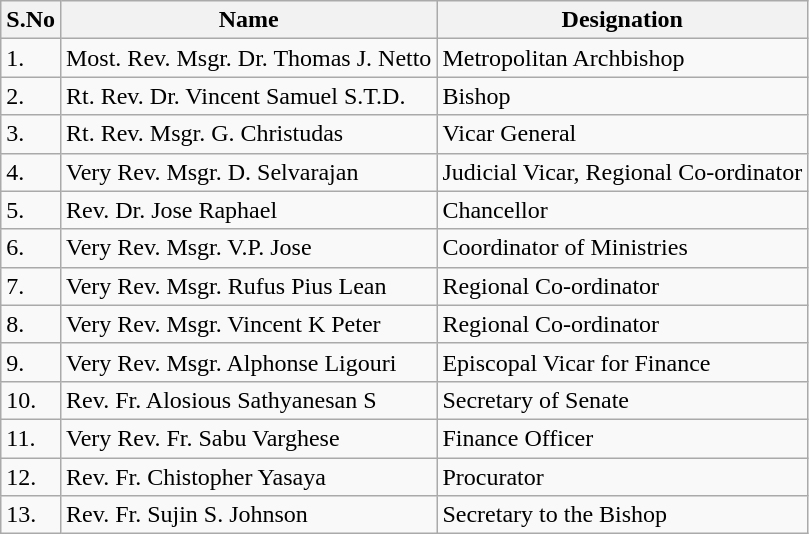<table class="wikitable">
<tr>
<th>S.No</th>
<th>Name</th>
<th>Designation</th>
</tr>
<tr>
<td>1.</td>
<td>Most. Rev. Msgr. Dr. Thomas J. Netto</td>
<td>Metropolitan Archbishop</td>
</tr>
<tr>
<td>2.</td>
<td>Rt. Rev. Dr. Vincent Samuel S.T.D.</td>
<td>Bishop</td>
</tr>
<tr>
<td>3.</td>
<td>Rt. Rev. Msgr. G. Christudas</td>
<td>Vicar General</td>
</tr>
<tr>
<td>4.</td>
<td>Very Rev. Msgr. D. Selvarajan</td>
<td>Judicial Vicar, Regional Co-ordinator</td>
</tr>
<tr>
<td>5.</td>
<td>Rev. Dr. Jose Raphael</td>
<td>Chancellor</td>
</tr>
<tr>
<td>6.</td>
<td>Very Rev. Msgr. V.P. Jose</td>
<td>Coordinator of Ministries</td>
</tr>
<tr>
<td>7.</td>
<td>Very Rev. Msgr. Rufus Pius Lean</td>
<td>Regional Co-ordinator</td>
</tr>
<tr>
<td>8.</td>
<td>Very Rev. Msgr. Vincent K Peter</td>
<td>Regional Co-ordinator</td>
</tr>
<tr>
<td>9.</td>
<td>Very Rev. Msgr. Alphonse Ligouri</td>
<td>Episcopal Vicar for Finance</td>
</tr>
<tr>
<td>10.</td>
<td>Rev. Fr. Alosious Sathyanesan S</td>
<td>Secretary of Senate</td>
</tr>
<tr>
<td>11.</td>
<td>Very Rev. Fr. Sabu Varghese</td>
<td>Finance Officer</td>
</tr>
<tr>
<td>12.</td>
<td>Rev. Fr. Chistopher Yasaya</td>
<td>Procurator</td>
</tr>
<tr>
<td>13.</td>
<td>Rev. Fr. Sujin S. Johnson</td>
<td>Secretary to the Bishop</td>
</tr>
</table>
